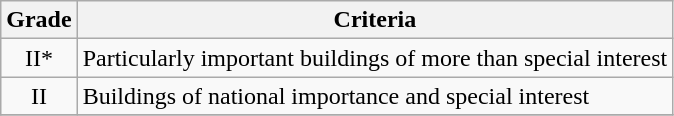<table class="wikitable" border="1">
<tr>
<th>Grade</th>
<th>Criteria</th>
</tr>
<tr>
<td align="center" >II*</td>
<td>Particularly important buildings of more than special interest</td>
</tr>
<tr>
<td align="center" >II</td>
<td>Buildings of national importance and special interest</td>
</tr>
<tr>
</tr>
</table>
